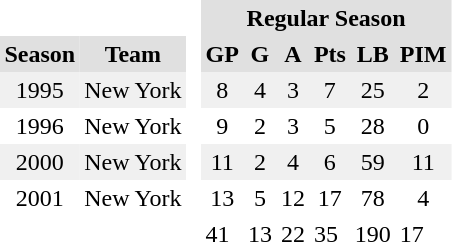<table BORDER="0" CELLPADDING="3" CELLSPACING="0">
<tr style="text-align: center; background: #e0e0e0">
<th colspan="2" style="background: #ffffff"> </th>
<th rowspan="99" style="background: #ffffff"> </th>
<th colspan="6">Regular Season</th>
</tr>
<tr style="text-align: center; background: #e0e0e0">
<th>Season</th>
<th>Team</th>
<th>GP</th>
<th>G</th>
<th>A</th>
<th>Pts</th>
<th>LB</th>
<th>PIM</th>
</tr>
<tr style="text-align: center; background: #f0f0f0">
<td>1995</td>
<td>New York</td>
<td>8</td>
<td>4</td>
<td>3</td>
<td>7</td>
<td>25</td>
<td>2</td>
</tr>
<tr ALIGN="center">
<td>1996</td>
<td>New York</td>
<td>9</td>
<td>2</td>
<td>3</td>
<td>5</td>
<td>28</td>
<td>0</td>
</tr>
<tr style="text-align: center; background: #f0f0f0">
<td>2000</td>
<td>New York</td>
<td>11</td>
<td>2</td>
<td>4</td>
<td>6</td>
<td>59</td>
<td>11</td>
</tr>
<tr ALIGN="center">
<td>2001</td>
<td>New York</td>
<td>13</td>
<td>5</td>
<td>12</td>
<td>17</td>
<td>78</td>
<td>4</td>
</tr>
<tr>
<td></td>
<td></td>
<td>41</td>
<td>13</td>
<td>22</td>
<td>35</td>
<td>190</td>
<td>17</td>
</tr>
</table>
